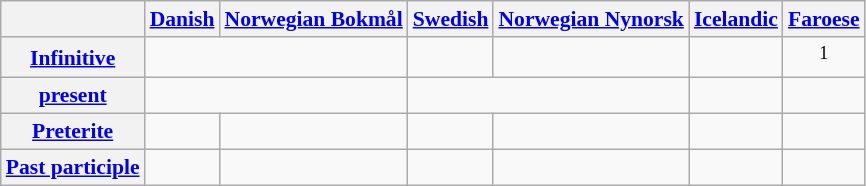<table class="wikitable" style="text-align: center; font-size: 90%">
<tr>
<th></th>
<th><a href='#'>Danish</a></th>
<th><a href='#'>Norwegian Bokmål</a></th>
<th><a href='#'>Swedish</a></th>
<th><a href='#'>Norwegian Nynorsk</a></th>
<th><a href='#'>Icelandic</a></th>
<th><a href='#'>Faroese</a></th>
</tr>
<tr>
<th><a href='#'>Infinitive</a></th>
<td colspan="2"></td>
<td></td>
<td></td>
<td></td>
<td> <sup>1</sup></td>
</tr>
<tr>
<th><a href='#'>present</a></th>
<td colspan="2"></td>
<td colspan="2"></td>
<td></td>
<td></td>
</tr>
<tr>
<th><a href='#'>Preterite</a></th>
<td></td>
<td></td>
<td></td>
<td></td>
<td></td>
<td></td>
</tr>
<tr>
<th><a href='#'>Past participle</a></th>
<td></td>
<td></td>
<td></td>
<td></td>
<td></td>
<td></td>
</tr>
</table>
